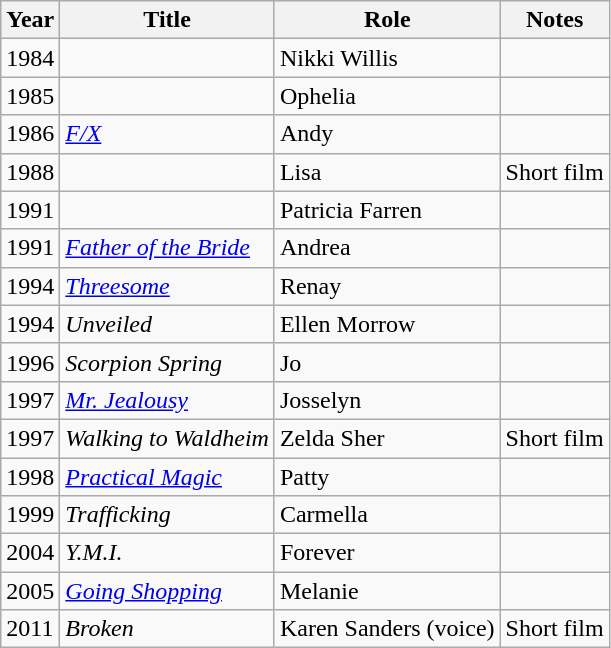<table class="wikitable sortable">
<tr>
<th>Year</th>
<th>Title</th>
<th>Role</th>
<th class="unsortable">Notes</th>
</tr>
<tr>
<td>1984</td>
<td><em></em></td>
<td>Nikki Willis</td>
<td></td>
</tr>
<tr>
<td>1985</td>
<td><em></em></td>
<td>Ophelia</td>
<td></td>
</tr>
<tr>
<td>1986</td>
<td><em><a href='#'>F/X</a></em></td>
<td>Andy</td>
<td></td>
</tr>
<tr>
<td>1988</td>
<td><em></em></td>
<td>Lisa</td>
<td>Short film</td>
</tr>
<tr>
<td>1991</td>
<td><em></em></td>
<td>Patricia Farren</td>
<td></td>
</tr>
<tr>
<td>1991</td>
<td><em><a href='#'>Father of the Bride</a></em></td>
<td>Andrea</td>
<td></td>
</tr>
<tr>
<td>1994</td>
<td><em><a href='#'>Threesome</a></em></td>
<td>Renay</td>
<td></td>
</tr>
<tr>
<td>1994</td>
<td><em>Unveiled</em></td>
<td>Ellen Morrow</td>
<td></td>
</tr>
<tr>
<td>1996</td>
<td><em>Scorpion Spring</em></td>
<td>Jo</td>
<td></td>
</tr>
<tr>
<td>1997</td>
<td><em><a href='#'>Mr. Jealousy</a></em></td>
<td>Josselyn</td>
<td></td>
</tr>
<tr>
<td>1997</td>
<td><em>Walking to Waldheim</em></td>
<td>Zelda Sher</td>
<td>Short film</td>
</tr>
<tr>
<td>1998</td>
<td><em><a href='#'>Practical Magic</a></em></td>
<td>Patty</td>
<td></td>
</tr>
<tr>
<td>1999</td>
<td><em>Trafficking</em></td>
<td>Carmella</td>
<td></td>
</tr>
<tr>
<td>2004</td>
<td><em>Y.M.I.</em></td>
<td>Forever</td>
<td></td>
</tr>
<tr>
<td>2005</td>
<td><em><a href='#'>Going Shopping</a></em></td>
<td>Melanie</td>
<td></td>
</tr>
<tr>
<td>2011</td>
<td><em>Broken</em></td>
<td>Karen Sanders (voice)</td>
<td>Short film</td>
</tr>
</table>
